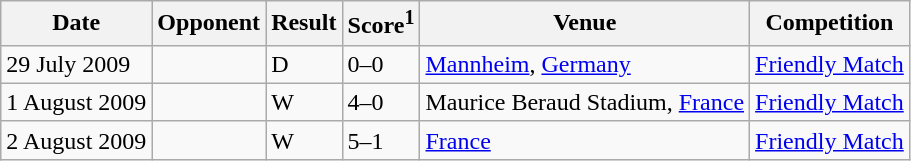<table class="wikitable">
<tr>
<th>Date</th>
<th>Opponent</th>
<th>Result</th>
<th>Score<sup>1</sup></th>
<th>Venue</th>
<th>Competition</th>
</tr>
<tr>
<td>29 July 2009</td>
<td></td>
<td>D</td>
<td>0–0</td>
<td><a href='#'>Mannheim</a>, <a href='#'>Germany</a></td>
<td><a href='#'>Friendly Match</a></td>
</tr>
<tr>
<td>1 August 2009</td>
<td></td>
<td>W</td>
<td>4–0</td>
<td>Maurice Beraud Stadium, <a href='#'>France</a></td>
<td><a href='#'>Friendly Match</a></td>
</tr>
<tr>
<td>2 August 2009</td>
<td></td>
<td>W</td>
<td>5–1</td>
<td><a href='#'>France</a></td>
<td><a href='#'>Friendly Match</a></td>
</tr>
</table>
